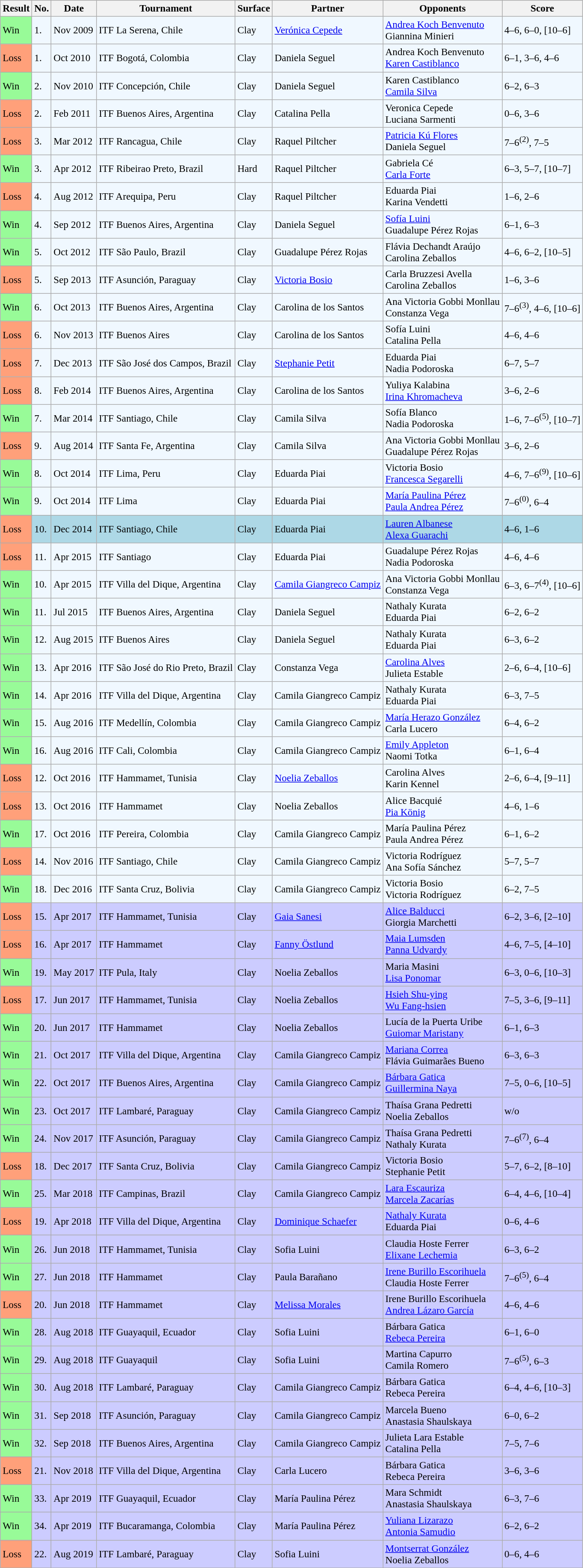<table class="sortable wikitable" style=font-size:97%>
<tr>
<th>Result</th>
<th>No.</th>
<th>Date</th>
<th>Tournament</th>
<th>Surface</th>
<th>Partner</th>
<th>Opponents</th>
<th class="unsortable">Score</th>
</tr>
<tr style="background:#f0f8ff;">
<td bgcolor="98FB98">Win</td>
<td>1.</td>
<td>Nov 2009</td>
<td>ITF La Serena, Chile</td>
<td>Clay</td>
<td> <a href='#'>Verónica Cepede</a></td>
<td> <a href='#'>Andrea Koch Benvenuto</a> <br>  Giannina Minieri</td>
<td>4–6, 6–0, [10–6]</td>
</tr>
<tr style="background:#f0f8ff;">
<td bgcolor="FFA07A">Loss</td>
<td>1.</td>
<td>Oct 2010</td>
<td>ITF Bogotá, Colombia</td>
<td>Clay</td>
<td> Daniela Seguel</td>
<td> Andrea Koch Benvenuto <br>  <a href='#'>Karen Castiblanco</a></td>
<td>6–1, 3–6, 4–6</td>
</tr>
<tr style="background:#f0f8ff;">
<td bgcolor="98FB98">Win</td>
<td>2.</td>
<td>Nov 2010</td>
<td>ITF Concepción, Chile</td>
<td>Clay</td>
<td> Daniela Seguel</td>
<td> Karen Castiblanco <br>  <a href='#'>Camila Silva</a></td>
<td>6–2, 6–3</td>
</tr>
<tr style="background:#f0f8ff;">
<td bgcolor="FFA07A">Loss</td>
<td>2.</td>
<td>Feb 2011</td>
<td>ITF Buenos Aires, Argentina</td>
<td>Clay</td>
<td> Catalina Pella</td>
<td> Veronica Cepede <br>  Luciana Sarmenti</td>
<td>0–6, 3–6</td>
</tr>
<tr style="background:#f0f8ff;">
<td bgcolor="FFA07A">Loss</td>
<td>3.</td>
<td>Mar 2012</td>
<td>ITF Rancagua, Chile</td>
<td>Clay</td>
<td> Raquel Piltcher</td>
<td> <a href='#'>Patricia Kú Flores</a> <br>  Daniela Seguel</td>
<td>7–6<sup>(2)</sup>, 7–5</td>
</tr>
<tr style="background:#f0f8ff;">
<td bgcolor="98FB98">Win</td>
<td>3.</td>
<td>Apr 2012</td>
<td>ITF Ribeirao Preto, Brazil</td>
<td>Hard</td>
<td> Raquel Piltcher</td>
<td> Gabriela Cé <br>  <a href='#'>Carla Forte</a></td>
<td>6–3, 5–7, [10–7]</td>
</tr>
<tr style="background:#f0f8ff;">
<td bgcolor="FFA07A">Loss</td>
<td>4.</td>
<td>Aug 2012</td>
<td>ITF Arequipa, Peru</td>
<td>Clay</td>
<td> Raquel Piltcher</td>
<td> Eduarda Piai <br>  Karina Vendetti</td>
<td>1–6, 2–6</td>
</tr>
<tr style="background:#f0f8ff;">
<td bgcolor="98FB98">Win</td>
<td>4.</td>
<td>Sep 2012</td>
<td>ITF Buenos Aires, Argentina</td>
<td>Clay</td>
<td> Daniela Seguel</td>
<td> <a href='#'>Sofía Luini</a> <br>  Guadalupe Pérez Rojas</td>
<td>6–1, 6–3</td>
</tr>
<tr style="background:#f0f8ff;">
<td bgcolor="98FB98">Win</td>
<td>5.</td>
<td>Oct 2012</td>
<td>ITF São Paulo, Brazil</td>
<td>Clay</td>
<td> Guadalupe Pérez Rojas</td>
<td> Flávia Dechandt Araújo <br>  Carolina Zeballos</td>
<td>4–6, 6–2, [10–5]</td>
</tr>
<tr style="background:#f0f8ff;">
<td bgcolor="FFA07A">Loss</td>
<td>5.</td>
<td>Sep 2013</td>
<td>ITF Asunción, Paraguay</td>
<td>Clay</td>
<td> <a href='#'>Victoria Bosio</a></td>
<td> Carla Bruzzesi Avella <br>  Carolina Zeballos</td>
<td>1–6, 3–6</td>
</tr>
<tr style="background:#f0f8ff;">
<td bgcolor="98FB98">Win</td>
<td>6.</td>
<td>Oct 2013</td>
<td>ITF Buenos Aires, Argentina</td>
<td>Clay</td>
<td> Carolina de los Santos</td>
<td> Ana Victoria Gobbi Monllau <br>  Constanza Vega</td>
<td>7–6<sup>(3)</sup>, 4–6, [10–6]</td>
</tr>
<tr style="background:#f0f8ff;">
<td bgcolor="FFA07A">Loss</td>
<td>6.</td>
<td>Nov 2013</td>
<td>ITF Buenos Aires</td>
<td>Clay</td>
<td> Carolina de los Santos</td>
<td> Sofía Luini <br>  Catalina Pella</td>
<td>4–6, 4–6</td>
</tr>
<tr style="background:#f0f8ff;">
<td bgcolor="FFA07A">Loss</td>
<td>7.</td>
<td>Dec 2013</td>
<td>ITF São José dos Campos, Brazil</td>
<td>Clay</td>
<td> <a href='#'>Stephanie Petit</a></td>
<td> Eduarda Piai <br>  Nadia Podoroska</td>
<td>6–7, 5–7</td>
</tr>
<tr style="background:#f0f8ff;">
<td bgcolor="FFA07A">Loss</td>
<td>8.</td>
<td>Feb 2014</td>
<td>ITF Buenos Aires, Argentina</td>
<td>Clay</td>
<td> Carolina de los Santos</td>
<td> Yuliya Kalabina <br>  <a href='#'>Irina Khromacheva</a></td>
<td>3–6, 2–6</td>
</tr>
<tr style="background:#f0f8ff;">
<td style="background:#98fb98;">Win</td>
<td>7.</td>
<td>Mar 2014</td>
<td>ITF Santiago, Chile</td>
<td>Clay</td>
<td> Camila Silva</td>
<td> Sofía Blanco <br>  Nadia Podoroska</td>
<td>1–6, 7–6<sup>(5)</sup>, [10–7]</td>
</tr>
<tr style="background:#f0f8ff;">
<td style="background:#ffa07a;">Loss</td>
<td>9.</td>
<td>Aug 2014</td>
<td>ITF Santa Fe, Argentina</td>
<td>Clay</td>
<td> Camila Silva</td>
<td> Ana Victoria Gobbi Monllau <br>  Guadalupe Pérez Rojas</td>
<td>3–6, 2–6</td>
</tr>
<tr style="background:#f0f8ff;">
<td style="background:#98fb98;">Win</td>
<td>8.</td>
<td>Oct 2014</td>
<td>ITF Lima, Peru</td>
<td>Clay</td>
<td> Eduarda Piai</td>
<td> Victoria Bosio <br>  <a href='#'>Francesca Segarelli</a></td>
<td>4–6, 7–6<sup>(9)</sup>, [10–6]</td>
</tr>
<tr style="background:#f0f8ff;">
<td style="background:#98fb98;">Win</td>
<td>9.</td>
<td>Oct 2014</td>
<td>ITF Lima</td>
<td>Clay</td>
<td> Eduarda Piai</td>
<td> <a href='#'>María Paulina Pérez</a> <br>  <a href='#'>Paula Andrea Pérez</a></td>
<td>7–6<sup>(0)</sup>, 6–4</td>
</tr>
<tr style="background:lightblue;">
<td style="background:#ffa07a;">Loss</td>
<td>10.</td>
<td>Dec 2014</td>
<td>ITF Santiago, Chile</td>
<td>Clay</td>
<td> Eduarda Piai</td>
<td> <a href='#'>Lauren Albanese</a> <br>  <a href='#'>Alexa Guarachi</a></td>
<td>4–6, 1–6</td>
</tr>
<tr style="background:#f0f8ff;">
<td style="background:#ffa07a;">Loss</td>
<td>11.</td>
<td>Apr 2015</td>
<td>ITF Santiago</td>
<td>Clay</td>
<td> Eduarda Piai</td>
<td> Guadalupe Pérez Rojas <br>  Nadia Podoroska</td>
<td>4–6, 4–6</td>
</tr>
<tr style="background:#f0f8ff;">
<td style="background:#98fb98;">Win</td>
<td>10.</td>
<td>Apr 2015</td>
<td>ITF Villa del Dique, Argentina</td>
<td>Clay</td>
<td> <a href='#'>Camila Giangreco Campiz</a></td>
<td> Ana Victoria Gobbi Monllau <br>  Constanza Vega</td>
<td>6–3, 6–7<sup>(4)</sup>, [10–6]</td>
</tr>
<tr style="background:#f0f8ff;">
<td style="background:#98fb98;">Win</td>
<td>11.</td>
<td>Jul 2015</td>
<td>ITF Buenos Aires, Argentina</td>
<td>Clay</td>
<td> Daniela Seguel</td>
<td> Nathaly Kurata <br>  Eduarda Piai</td>
<td>6–2, 6–2</td>
</tr>
<tr style="background:#f0f8ff;">
<td style="background:#98fb98;">Win</td>
<td>12.</td>
<td>Aug 2015</td>
<td>ITF Buenos Aires</td>
<td>Clay</td>
<td> Daniela Seguel</td>
<td> Nathaly Kurata <br>  Eduarda Piai</td>
<td>6–3, 6–2</td>
</tr>
<tr style="background:#f0f8ff;">
<td style="background:#98fb98;">Win</td>
<td>13.</td>
<td>Apr 2016</td>
<td>ITF São José do Rio Preto, Brazil</td>
<td>Clay</td>
<td> Constanza Vega</td>
<td> <a href='#'>Carolina Alves</a> <br>  Julieta Estable</td>
<td>2–6, 6–4, [10–6]</td>
</tr>
<tr style="background:#f0f8ff;">
<td style="background:#98fb98;">Win</td>
<td>14.</td>
<td>Apr 2016</td>
<td>ITF Villa del Dique, Argentina</td>
<td>Clay</td>
<td> Camila Giangreco Campiz</td>
<td> Nathaly Kurata <br>  Eduarda Piai</td>
<td>6–3, 7–5</td>
</tr>
<tr style="background:#f0f8ff;">
<td style="background:#98fb98;">Win</td>
<td>15.</td>
<td>Aug 2016</td>
<td>ITF Medellín, Colombia</td>
<td>Clay</td>
<td> Camila Giangreco Campiz</td>
<td> <a href='#'>María Herazo González</a> <br>  Carla Lucero</td>
<td>6–4, 6–2</td>
</tr>
<tr style="background:#f0f8ff;">
<td style="background:#98fb98;">Win</td>
<td>16.</td>
<td>Aug 2016</td>
<td>ITF Cali, Colombia</td>
<td>Clay</td>
<td> Camila Giangreco Campiz</td>
<td> <a href='#'>Emily Appleton</a> <br>  Naomi Totka</td>
<td>6–1, 6–4</td>
</tr>
<tr style="background:#f0f8ff;">
<td style="background:#ffa07a;">Loss</td>
<td>12.</td>
<td>Oct 2016</td>
<td>ITF Hammamet, Tunisia</td>
<td>Clay</td>
<td> <a href='#'>Noelia Zeballos</a></td>
<td> Carolina Alves <br>  Karin Kennel</td>
<td>2–6, 6–4, [9–11]</td>
</tr>
<tr style="background:#f0f8ff;">
<td style="background:#ffa07a;">Loss</td>
<td>13.</td>
<td>Oct 2016</td>
<td>ITF Hammamet</td>
<td>Clay</td>
<td> Noelia Zeballos</td>
<td> Alice Bacquié <br>  <a href='#'>Pia König</a></td>
<td>4–6, 1–6</td>
</tr>
<tr style="background:#f0f8ff;">
<td style="background:#98fb98;">Win</td>
<td>17.</td>
<td>Oct 2016</td>
<td>ITF Pereira, Colombia</td>
<td>Clay</td>
<td> Camila Giangreco Campiz</td>
<td> María Paulina Pérez <br>  Paula Andrea Pérez</td>
<td>6–1, 6–2</td>
</tr>
<tr style="background:#f0f8ff;">
<td style="background:#ffa07a;">Loss</td>
<td>14.</td>
<td>Nov 2016</td>
<td>ITF Santiago, Chile</td>
<td>Clay</td>
<td> Camila Giangreco Campiz</td>
<td> Victoria Rodríguez <br>  Ana Sofía Sánchez</td>
<td>5–7, 5–7</td>
</tr>
<tr style="background:#f0f8ff;">
<td style="background:#98fb98;">Win</td>
<td>18.</td>
<td>Dec 2016</td>
<td>ITF Santa Cruz, Bolivia</td>
<td>Clay</td>
<td> Camila Giangreco Campiz</td>
<td> Victoria Bosio <br>  Victoria Rodríguez</td>
<td>6–2, 7–5</td>
</tr>
<tr style="background:#ccf;">
<td bgcolor="FFA07A">Loss</td>
<td>15.</td>
<td>Apr 2017</td>
<td>ITF Hammamet, Tunisia</td>
<td>Clay</td>
<td> <a href='#'>Gaia Sanesi</a></td>
<td> <a href='#'>Alice Balducci</a> <br>  Giorgia Marchetti</td>
<td>6–2, 3–6, [2–10]</td>
</tr>
<tr style="background:#ccf;">
<td bgcolor="FFA07A">Loss</td>
<td>16.</td>
<td>Apr 2017</td>
<td>ITF Hammamet</td>
<td>Clay</td>
<td> <a href='#'>Fanny Östlund</a></td>
<td> <a href='#'>Maia Lumsden</a> <br>  <a href='#'>Panna Udvardy</a></td>
<td>4–6, 7–5, [4–10]</td>
</tr>
<tr style="background:#ccf;">
<td bgcolor="98FB98">Win</td>
<td>19.</td>
<td>May 2017</td>
<td>ITF Pula, Italy</td>
<td>Clay</td>
<td> Noelia Zeballos</td>
<td> Maria Masini <br>  <a href='#'>Lisa Ponomar</a></td>
<td>6–3, 0–6, [10–3]</td>
</tr>
<tr style="background:#ccf;">
<td bgcolor="FFA07A">Loss</td>
<td>17.</td>
<td>Jun 2017</td>
<td>ITF Hammamet, Tunisia</td>
<td>Clay</td>
<td> Noelia Zeballos</td>
<td> <a href='#'>Hsieh Shu-ying</a> <br>  <a href='#'>Wu Fang-hsien</a></td>
<td>7–5, 3–6, [9–11]</td>
</tr>
<tr style="background:#ccf;">
<td bgcolor="98FB98">Win</td>
<td>20.</td>
<td>Jun 2017</td>
<td>ITF Hammamet</td>
<td>Clay</td>
<td> Noelia Zeballos</td>
<td> Lucía de la Puerta Uribe <br>  <a href='#'>Guiomar Maristany</a></td>
<td>6–1, 6–3</td>
</tr>
<tr style="background:#ccf;">
<td bgcolor="98FB98">Win</td>
<td>21.</td>
<td>Oct 2017</td>
<td>ITF Villa del Dique, Argentina</td>
<td>Clay</td>
<td> Camila Giangreco Campiz</td>
<td> <a href='#'>Mariana Correa</a> <br>  Flávia Guimarães Bueno</td>
<td>6–3, 6–3</td>
</tr>
<tr style="background:#ccf;">
<td bgcolor="98FB98">Win</td>
<td>22.</td>
<td>Oct 2017</td>
<td>ITF Buenos Aires, Argentina</td>
<td>Clay</td>
<td> Camila Giangreco Campiz</td>
<td> <a href='#'>Bárbara Gatica</a> <br>  <a href='#'>Guillermina Naya</a></td>
<td>7–5, 0–6, [10–5]</td>
</tr>
<tr style="background:#ccf;">
<td bgcolor="98FB98">Win</td>
<td>23.</td>
<td>Oct 2017</td>
<td>ITF Lambaré, Paraguay</td>
<td>Clay</td>
<td> Camila Giangreco Campiz</td>
<td> Thaísa Grana Pedretti <br>  Noelia Zeballos</td>
<td>w/o</td>
</tr>
<tr style="background:#ccf;">
<td bgcolor="98FB98">Win</td>
<td>24.</td>
<td>Nov 2017</td>
<td>ITF Asunción, Paraguay</td>
<td>Clay</td>
<td> Camila Giangreco Campiz</td>
<td> Thaísa Grana Pedretti <br>  Nathaly Kurata</td>
<td>7–6<sup>(7)</sup>, 6–4</td>
</tr>
<tr style="background:#ccf;">
<td bgcolor="FFA07A">Loss</td>
<td>18.</td>
<td>Dec 2017</td>
<td>ITF Santa Cruz, Bolivia</td>
<td>Clay</td>
<td> Camila Giangreco Campiz</td>
<td> Victoria Bosio <br>  Stephanie Petit</td>
<td>5–7, 6–2, [8–10]</td>
</tr>
<tr style="background:#ccf;">
<td bgcolor="98FB98">Win</td>
<td>25.</td>
<td>Mar 2018</td>
<td>ITF Campinas, Brazil</td>
<td>Clay</td>
<td> Camila Giangreco Campiz</td>
<td> <a href='#'>Lara Escauriza</a> <br>  <a href='#'>Marcela Zacarías</a></td>
<td>6–4, 4–6, [10–4]</td>
</tr>
<tr style="background:#ccf;">
<td bgcolor="FFA07A">Loss</td>
<td>19.</td>
<td>Apr 2018</td>
<td>ITF Villa del Dique, Argentina</td>
<td>Clay</td>
<td> <a href='#'>Dominique Schaefer</a></td>
<td> <a href='#'>Nathaly Kurata</a> <br>  Eduarda Piai</td>
<td>0–6, 4–6</td>
</tr>
<tr style="background:#ccf;">
<td bgcolor="98FB98">Win</td>
<td>26.</td>
<td>Jun 2018</td>
<td>ITF Hammamet, Tunisia</td>
<td>Clay</td>
<td> Sofia Luini</td>
<td> Claudia Hoste Ferrer <br>  <a href='#'>Elixane Lechemia</a></td>
<td>6–3, 6–2</td>
</tr>
<tr style="background:#ccf;">
<td bgcolor="98FB98">Win</td>
<td>27.</td>
<td>Jun 2018</td>
<td>ITF Hammamet</td>
<td>Clay</td>
<td> Paula Barañano</td>
<td> <a href='#'>Irene Burillo Escorihuela</a> <br>  Claudia Hoste Ferrer</td>
<td>7–6<sup>(5)</sup>, 6–4</td>
</tr>
<tr style="background:#ccf;">
<td bgcolor="FFA07A">Loss</td>
<td>20.</td>
<td>Jun 2018</td>
<td>ITF Hammamet</td>
<td>Clay</td>
<td> <a href='#'>Melissa Morales</a></td>
<td> Irene Burillo Escorihuela <br>  <a href='#'>Andrea Lázaro García</a></td>
<td>4–6, 4–6</td>
</tr>
<tr style="background:#ccf;">
<td bgcolor="98FB98">Win</td>
<td>28.</td>
<td>Aug 2018</td>
<td>ITF Guayaquil, Ecuador</td>
<td>Clay</td>
<td> Sofia Luini</td>
<td> Bárbara Gatica <br>  <a href='#'>Rebeca Pereira</a></td>
<td>6–1, 6–0</td>
</tr>
<tr style="background:#ccf;">
<td bgcolor="98FB98">Win</td>
<td>29.</td>
<td>Aug 2018</td>
<td>ITF Guayaquil</td>
<td>Clay</td>
<td> Sofia Luini</td>
<td> Martina Capurro <br>  Camila Romero</td>
<td>7–6<sup>(5)</sup>, 6–3</td>
</tr>
<tr style="background:#ccf;">
<td bgcolor="98FB98">Win</td>
<td>30.</td>
<td>Aug 2018</td>
<td>ITF Lambaré, Paraguay</td>
<td>Clay</td>
<td> Camila Giangreco Campiz</td>
<td> Bárbara Gatica <br>  Rebeca Pereira</td>
<td>6–4, 4–6, [10–3]</td>
</tr>
<tr style="background:#ccf;">
<td bgcolor="98FB98">Win</td>
<td>31.</td>
<td>Sep 2018</td>
<td>ITF Asunción, Paraguay</td>
<td>Clay</td>
<td> Camila Giangreco Campiz</td>
<td> Marcela Bueno <br>  Anastasia Shaulskaya</td>
<td>6–0, 6–2</td>
</tr>
<tr style="background:#ccf;">
<td bgcolor="98FB98">Win</td>
<td>32.</td>
<td>Sep 2018</td>
<td>ITF Buenos Aires, Argentina</td>
<td>Clay</td>
<td> Camila Giangreco Campiz</td>
<td> Julieta Lara Estable <br>  Catalina Pella</td>
<td>7–5, 7–6</td>
</tr>
<tr style="background:#ccf;">
<td bgcolor="FFA07A">Loss</td>
<td>21.</td>
<td>Nov 2018</td>
<td>ITF Villa del Dique, Argentina</td>
<td>Clay</td>
<td> Carla Lucero</td>
<td> Bárbara Gatica <br>  Rebeca Pereira</td>
<td>3–6, 3–6</td>
</tr>
<tr style="background:#ccf;">
<td bgcolor="98FB98">Win</td>
<td>33.</td>
<td>Apr 2019</td>
<td>ITF Guayaquil, Ecuador</td>
<td>Clay</td>
<td> María Paulina Pérez</td>
<td> Mara Schmidt <br>  Anastasia Shaulskaya</td>
<td>6–3, 7–6</td>
</tr>
<tr style="background:#ccf;">
<td bgcolor="98FB98">Win</td>
<td>34.</td>
<td>Apr 2019</td>
<td>ITF Bucaramanga, Colombia</td>
<td>Clay</td>
<td> María Paulina Pérez</td>
<td> <a href='#'>Yuliana Lizarazo</a> <br>  <a href='#'>Antonia Samudio</a></td>
<td>6–2, 6–2</td>
</tr>
<tr style="background:#ccf;">
<td bgcolor="FFA07A">Loss</td>
<td>22.</td>
<td>Aug 2019</td>
<td>ITF Lambaré, Paraguay</td>
<td>Clay</td>
<td> Sofia Luini</td>
<td> <a href='#'>Montserrat González</a> <br>  Noelia Zeballos</td>
<td>0–6, 4–6</td>
</tr>
</table>
